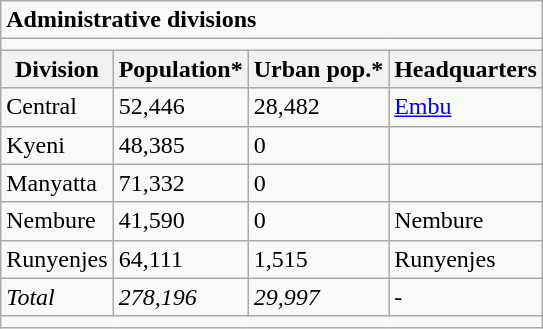<table class="wikitable">
<tr>
<td colspan="4"><strong>Administrative divisions</strong></td>
</tr>
<tr>
<td colspan="4"></td>
</tr>
<tr>
<th>Division</th>
<th>Population*</th>
<th>Urban pop.*</th>
<th>Headquarters</th>
</tr>
<tr>
<td>Central</td>
<td>52,446</td>
<td>28,482</td>
<td><a href='#'>Embu</a></td>
</tr>
<tr>
<td>Kyeni</td>
<td>48,385</td>
<td>0</td>
<td></td>
</tr>
<tr>
<td>Manyatta</td>
<td>71,332</td>
<td>0</td>
<td></td>
</tr>
<tr>
<td>Nembure</td>
<td>41,590</td>
<td>0</td>
<td>Nembure</td>
</tr>
<tr>
<td>Runyenjes</td>
<td>64,111</td>
<td>1,515</td>
<td>Runyenjes</td>
</tr>
<tr>
<td><em>Total</em></td>
<td><em>278,196</em></td>
<td><em>29,997</em></td>
<td>-</td>
</tr>
<tr>
<td colspan="4"></td>
</tr>
</table>
